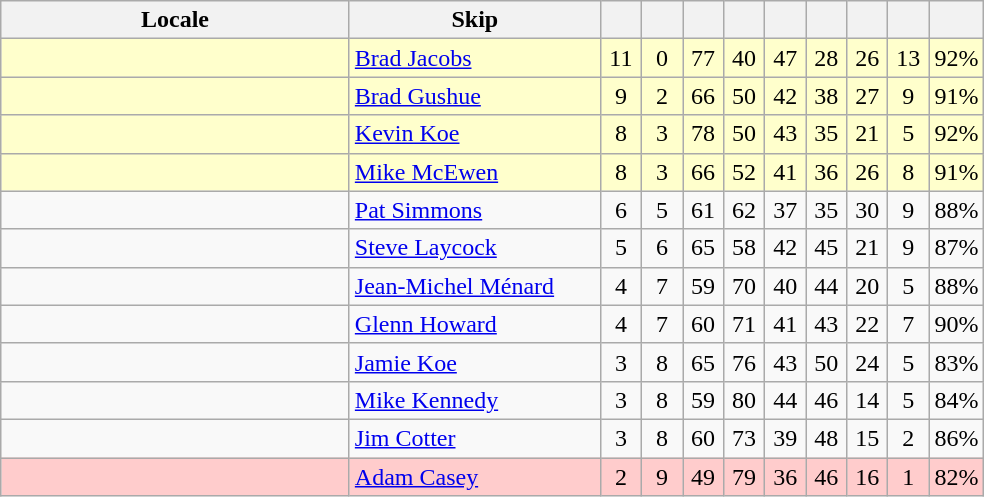<table class="wikitable" style="text-align: center;">
<tr>
<th width=225>Locale</th>
<th width=160>Skip</th>
<th width=20></th>
<th width=20></th>
<th width=20></th>
<th width=20></th>
<th width=20></th>
<th width=20></th>
<th width=20></th>
<th width=20></th>
<th width=20></th>
</tr>
<tr style="background:#ffc;">
<td style="text-align: left;"></td>
<td style="text-align: left;"><a href='#'>Brad Jacobs</a></td>
<td>11</td>
<td>0</td>
<td>77</td>
<td>40</td>
<td>47</td>
<td>28</td>
<td>26</td>
<td>13</td>
<td>92%</td>
</tr>
<tr style="background:#ffc;">
<td style="text-align: left;"></td>
<td style="text-align: left;"><a href='#'>Brad Gushue</a></td>
<td>9</td>
<td>2</td>
<td>66</td>
<td>50</td>
<td>42</td>
<td>38</td>
<td>27</td>
<td>9</td>
<td>91%</td>
</tr>
<tr style="background:#ffc;">
<td style="text-align: left;"></td>
<td style="text-align: left;"><a href='#'>Kevin Koe</a></td>
<td>8</td>
<td>3</td>
<td>78</td>
<td>50</td>
<td>43</td>
<td>35</td>
<td>21</td>
<td>5</td>
<td>92%</td>
</tr>
<tr style="background:#ffc;">
<td style="text-align: left;"></td>
<td style="text-align: left;"><a href='#'>Mike McEwen</a></td>
<td>8</td>
<td>3</td>
<td>66</td>
<td>52</td>
<td>41</td>
<td>36</td>
<td>26</td>
<td>8</td>
<td>91%</td>
</tr>
<tr>
<td style="text-align: left;"></td>
<td style="text-align: left;"><a href='#'>Pat Simmons</a></td>
<td>6</td>
<td>5</td>
<td>61</td>
<td>62</td>
<td>37</td>
<td>35</td>
<td>30</td>
<td>9</td>
<td>88%</td>
</tr>
<tr>
<td style="text-align: left;"></td>
<td style="text-align: left;"><a href='#'>Steve Laycock</a></td>
<td>5</td>
<td>6</td>
<td>65</td>
<td>58</td>
<td>42</td>
<td>45</td>
<td>21</td>
<td>9</td>
<td>87%</td>
</tr>
<tr>
<td style="text-align: left;"></td>
<td style="text-align: left;"><a href='#'>Jean-Michel Ménard</a></td>
<td>4</td>
<td>7</td>
<td>59</td>
<td>70</td>
<td>40</td>
<td>44</td>
<td>20</td>
<td>5</td>
<td>88%</td>
</tr>
<tr>
<td style="text-align: left;"></td>
<td style="text-align: left;"><a href='#'>Glenn Howard</a></td>
<td>4</td>
<td>7</td>
<td>60</td>
<td>71</td>
<td>41</td>
<td>43</td>
<td>22</td>
<td>7</td>
<td>90%</td>
</tr>
<tr>
<td style="text-align: left;"></td>
<td style="text-align: left;"><a href='#'>Jamie Koe</a></td>
<td>3</td>
<td>8</td>
<td>65</td>
<td>76</td>
<td>43</td>
<td>50</td>
<td>24</td>
<td>5</td>
<td>83%</td>
</tr>
<tr>
<td style="text-align: left;"></td>
<td style="text-align: left;"><a href='#'>Mike Kennedy</a></td>
<td>3</td>
<td>8</td>
<td>59</td>
<td>80</td>
<td>44</td>
<td>46</td>
<td>14</td>
<td>5</td>
<td>84%</td>
</tr>
<tr>
<td style="text-align: left;"></td>
<td style="text-align: left;"><a href='#'>Jim Cotter</a></td>
<td>3</td>
<td>8</td>
<td>60</td>
<td>73</td>
<td>39</td>
<td>48</td>
<td>15</td>
<td>2</td>
<td>86%</td>
</tr>
<tr style="background:#fcc;">
<td style="text-align: left;"></td>
<td style="text-align: left;"><a href='#'>Adam Casey</a></td>
<td>2</td>
<td>9</td>
<td>49</td>
<td>79</td>
<td>36</td>
<td>46</td>
<td>16</td>
<td>1</td>
<td>82%</td>
</tr>
</table>
